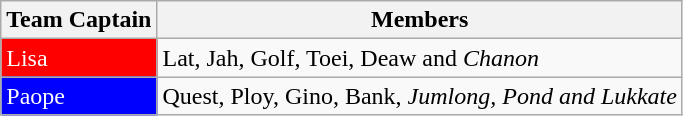<table class="wikitable">
<tr>
<th>Team Captain</th>
<th>Members</th>
</tr>
<tr>
<td style="background:red;color:white;">Lisa</td>
<td>Lat, Jah, Golf, Toei, Deaw and <em>Chanon</em></td>
</tr>
<tr>
<td style="background:#0000FF;color:white;">Paope</td>
<td>Quest, Ploy, Gino, Bank, <em>Jumlong, Pond and Lukkate</td>
</tr>
</table>
